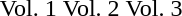<table align=right>
<tr align=center>
<td><br>Vol. 1</td>
<td><br>Vol. 2</td>
<td><br>Vol. 3</td>
</tr>
</table>
